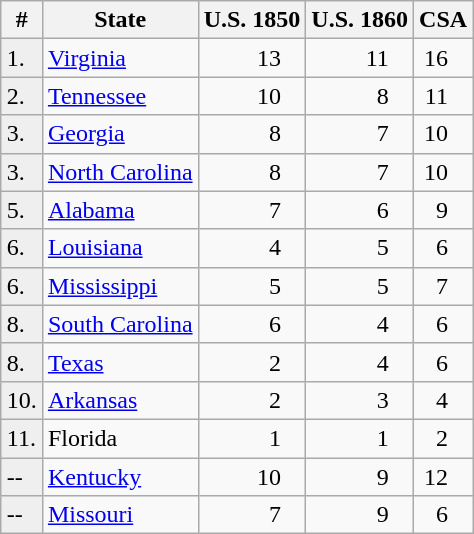<table class="wikitable" style="margin:auto;">
<tr>
<th>#</th>
<th>State</th>
<th>U.S. 1850</th>
<th>U.S. 1860</th>
<th>CSA</th>
</tr>
<tr>
<td style="background: #efefef;">1.</td>
<td><a href='#'>Virginia</a></td>
<td style="text-align: right; padding-right: 1em;">13</td>
<td style="text-align: right; padding-right: 1em;">11</td>
<td style="text-align: right; padding-right: 1em;">16</td>
</tr>
<tr>
<td style="background: #efefef;">2.</td>
<td><a href='#'>Tennessee</a></td>
<td style="text-align: right; padding-right: 1em;">10</td>
<td style="text-align: right; padding-right: 1em;">8</td>
<td style="text-align: right; padding-right: 1em;">11</td>
</tr>
<tr>
<td style="background: #efefef;">3.</td>
<td><a href='#'>Georgia</a></td>
<td style="text-align: right; padding-right: 1em;">8</td>
<td style="text-align: right; padding-right: 1em;">7</td>
<td style="text-align: right; padding-right: 1em;">10</td>
</tr>
<tr>
<td style="background: #efefef;">3.</td>
<td><a href='#'>North Carolina</a></td>
<td style="text-align: right; padding-right: 1em;">8</td>
<td style="text-align: right; padding-right: 1em;">7</td>
<td style="text-align: right; padding-right: 1em;">10</td>
</tr>
<tr>
<td style="background: #efefef;">5.</td>
<td><a href='#'>Alabama</a></td>
<td style="text-align: right; padding-right: 1em;">7</td>
<td style="text-align: right; padding-right: 1em;">6</td>
<td style="text-align: right; padding-right: 1em;">9</td>
</tr>
<tr>
<td style="background: #efefef;">6.</td>
<td><a href='#'>Louisiana</a></td>
<td style="text-align: right; padding-right: 1em;">4</td>
<td style="text-align: right; padding-right: 1em;">5</td>
<td style="text-align: right; padding-right: 1em;">6</td>
</tr>
<tr>
<td style="background: #efefef;">6.</td>
<td><a href='#'>Mississippi</a></td>
<td style="text-align: right; padding-right: 1em;">5</td>
<td style="text-align: right; padding-right: 1em;">5</td>
<td style="text-align: right; padding-right: 1em;">7</td>
</tr>
<tr>
<td style="background: #efefef;">8.</td>
<td><a href='#'>South Carolina</a></td>
<td style="text-align: right; padding-right: 1em;">6</td>
<td style="text-align: right; padding-right: 1em;">4</td>
<td style="text-align: right; padding-right: 1em;">6</td>
</tr>
<tr>
<td style="background: #efefef;">8.</td>
<td><a href='#'>Texas</a></td>
<td style="text-align: right; padding-right: 1em;">2</td>
<td style="text-align: right; padding-right: 1em;">4</td>
<td style="text-align: right; padding-right: 1em;">6</td>
</tr>
<tr>
<td style="background: #efefef;">10.</td>
<td><a href='#'>Arkansas</a></td>
<td style="text-align: right; padding-right: 1em;">2</td>
<td style="text-align: right; padding-right: 1em;">3</td>
<td style="text-align: right; padding-right: 1em;">4</td>
</tr>
<tr>
<td style="background: #efefef;">11.</td>
<td>Florida</td>
<td style="text-align: right; padding-right: 1em;">1</td>
<td style="text-align: right; padding-right: 1em;">1</td>
<td style="text-align: right; padding-right: 1em;">2</td>
</tr>
<tr>
<td style="background: #efefef;">--</td>
<td><a href='#'>Kentucky</a></td>
<td style="text-align: right; padding-right: 1em;">10</td>
<td style="text-align: right; padding-right: 1em;">9</td>
<td style="text-align: right; padding-right: 1em;">12</td>
</tr>
<tr>
<td style="background: #efefef;">--</td>
<td><a href='#'>Missouri</a></td>
<td style="text-align: right; padding-right: 1em;">7</td>
<td style="text-align: right; padding-right: 1em;">9</td>
<td style="text-align: right; padding-right: 1em;">6</td>
</tr>
</table>
